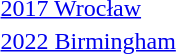<table>
<tr>
<td><a href='#'>2017 Wrocław</a></td>
<td></td>
<td></td>
<td></td>
</tr>
<tr>
<td><a href='#'>2022 Birmingham</a></td>
<td></td>
<td></td>
<td></td>
</tr>
</table>
